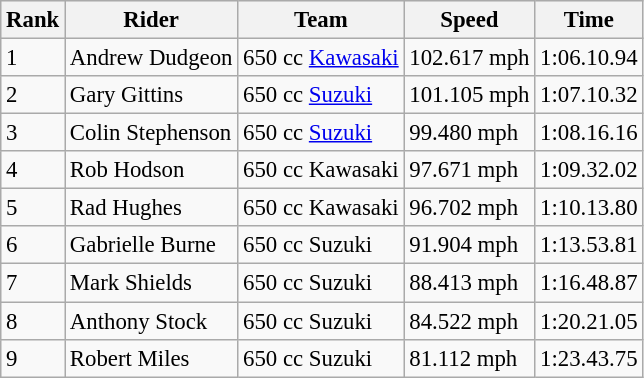<table class="wikitable" style="font-size: 95%;">
<tr style="background:#efefef;">
<th>Rank</th>
<th>Rider</th>
<th>Team</th>
<th>Speed</th>
<th>Time</th>
</tr>
<tr>
<td>1</td>
<td> Andrew Dudgeon</td>
<td>650 cc <a href='#'>Kawasaki</a></td>
<td>102.617 mph</td>
<td>1:06.10.94</td>
</tr>
<tr>
<td>2</td>
<td>  Gary Gittins</td>
<td>650 cc <a href='#'>Suzuki</a></td>
<td>101.105 mph</td>
<td>1:07.10.32</td>
</tr>
<tr>
<td>3</td>
<td> Colin Stephenson</td>
<td>650 cc <a href='#'>Suzuki</a></td>
<td>99.480 mph</td>
<td>1:08.16.16</td>
</tr>
<tr>
<td>4</td>
<td> Rob Hodson</td>
<td>650 cc Kawasaki</td>
<td>97.671 mph</td>
<td>1:09.32.02</td>
</tr>
<tr>
<td>5</td>
<td> Rad Hughes</td>
<td>650 cc Kawasaki</td>
<td>96.702 mph</td>
<td>1:10.13.80</td>
</tr>
<tr>
<td>6</td>
<td> Gabrielle Burne</td>
<td>650 cc Suzuki</td>
<td>91.904 mph</td>
<td>1:13.53.81</td>
</tr>
<tr>
<td>7</td>
<td> Mark Shields</td>
<td>650 cc Suzuki</td>
<td>88.413 mph</td>
<td>1:16.48.87</td>
</tr>
<tr>
<td>8</td>
<td> Anthony Stock</td>
<td>650 cc Suzuki</td>
<td>84.522 mph</td>
<td>1:20.21.05</td>
</tr>
<tr>
<td>9</td>
<td> Robert Miles</td>
<td>650 cc Suzuki</td>
<td>81.112 mph</td>
<td>1:23.43.75</td>
</tr>
</table>
